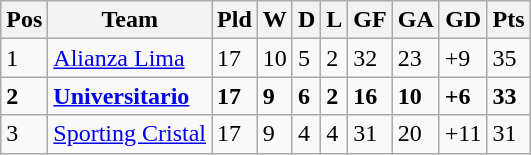<table class="wikitable">
<tr>
<th><abbr>Pos</abbr></th>
<th>Team</th>
<th><abbr>Pld</abbr></th>
<th><abbr>W</abbr></th>
<th><abbr>D</abbr></th>
<th><abbr>L</abbr></th>
<th><abbr>GF</abbr></th>
<th><abbr>GA</abbr></th>
<th><abbr>GD</abbr></th>
<th><abbr>Pts</abbr></th>
</tr>
<tr>
<td>1</td>
<td><a href='#'>Alianza Lima</a></td>
<td>17</td>
<td>10</td>
<td>5</td>
<td>2</td>
<td>32</td>
<td>23</td>
<td>+9</td>
<td>35</td>
</tr>
<tr>
<td><strong>2</strong></td>
<td><a href='#'><strong>Universitario</strong></a></td>
<td><strong>17</strong></td>
<td><strong>9</strong></td>
<td><strong>6</strong></td>
<td><strong>2</strong></td>
<td><strong>16</strong></td>
<td><strong>10</strong></td>
<td><strong>+6</strong></td>
<td><strong>33</strong></td>
</tr>
<tr>
<td>3</td>
<td><a href='#'>Sporting Cristal</a></td>
<td>17</td>
<td>9</td>
<td>4</td>
<td>4</td>
<td>31</td>
<td>20</td>
<td>+11</td>
<td>31</td>
</tr>
</table>
